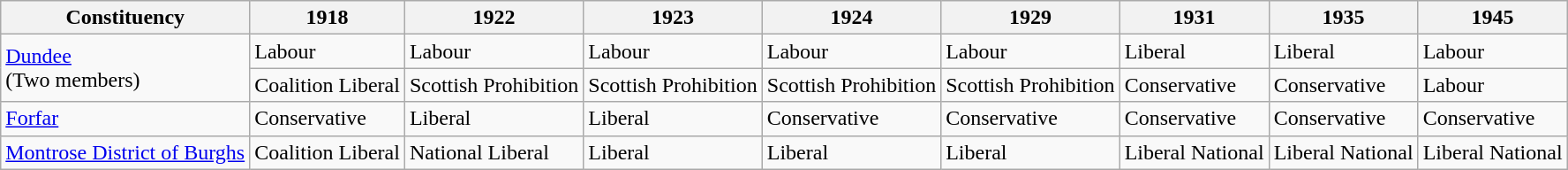<table class="wikitable sortable">
<tr>
<th>Constituency</th>
<th>1918</th>
<th>1922</th>
<th>1923</th>
<th>1924</th>
<th>1929</th>
<th>1931</th>
<th>1935</th>
<th>1945</th>
</tr>
<tr>
<td rowspan="2"><a href='#'>Dundee</a><br>(Two members)</td>
<td bgcolor=>Labour</td>
<td bgcolor=>Labour</td>
<td bgcolor=>Labour</td>
<td bgcolor=>Labour</td>
<td bgcolor=>Labour</td>
<td bgcolor=>Liberal</td>
<td bgcolor=>Liberal</td>
<td bgcolor=>Labour</td>
</tr>
<tr>
<td bgcolor=>Coalition Liberal</td>
<td bgcolor=>Scottish Prohibition</td>
<td bgcolor=>Scottish Prohibition</td>
<td bgcolor=>Scottish Prohibition</td>
<td bgcolor=>Scottish Prohibition</td>
<td bgcolor=>Conservative</td>
<td bgcolor=>Conservative</td>
<td bgcolor=>Labour</td>
</tr>
<tr>
<td><a href='#'>Forfar</a></td>
<td bgcolor=>Conservative</td>
<td bgcolor=>Liberal</td>
<td bgcolor=>Liberal</td>
<td bgcolor=>Conservative</td>
<td bgcolor=>Conservative</td>
<td bgcolor=>Conservative</td>
<td bgcolor=>Conservative</td>
<td bgcolor=>Conservative</td>
</tr>
<tr>
<td><a href='#'>Montrose District of Burghs</a></td>
<td bgcolor=>Coalition Liberal</td>
<td bgcolor=>National Liberal</td>
<td bgcolor=>Liberal</td>
<td bgcolor=>Liberal</td>
<td bgcolor=>Liberal</td>
<td bgcolor=>Liberal National</td>
<td bgcolor=>Liberal National</td>
<td bgcolor=>Liberal National</td>
</tr>
</table>
